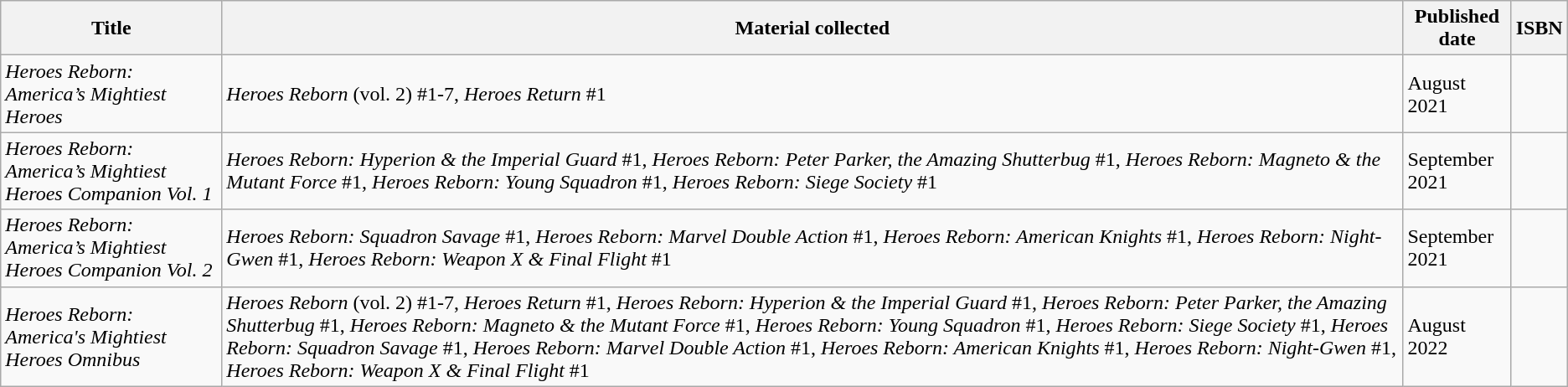<table class="wikitable">
<tr>
<th>Title</th>
<th>Material collected</th>
<th>Published date</th>
<th>ISBN</th>
</tr>
<tr>
<td><em>Heroes Reborn: America’s Mightiest Heroes</em></td>
<td><em>Heroes Reborn</em> (vol. 2) #1-7, <em>Heroes Return</em> #1</td>
<td>August 2021</td>
<td></td>
</tr>
<tr>
<td><em>Heroes Reborn: America’s Mightiest Heroes Companion Vol. 1</em></td>
<td><em>Heroes Reborn: Hyperion & the Imperial Guard</em> #1, <em>Heroes Reborn: Peter Parker, the Amazing Shutterbug</em> #1, <em>Heroes Reborn: Magneto & the Mutant Force</em> #1, <em>Heroes Reborn: Young Squadron</em> #1, <em>Heroes Reborn: Siege Society</em> #1</td>
<td>September 2021</td>
<td></td>
</tr>
<tr>
<td><em>Heroes Reborn: America’s Mightiest Heroes Companion Vol. 2</em></td>
<td><em>Heroes Reborn: Squadron Savage</em> #1, <em>Heroes Reborn: Marvel Double Action</em> #1, <em>Heroes Reborn: American Knights</em> #1, <em>Heroes Reborn: Night-Gwen</em> #1, <em>Heroes Reborn: Weapon X & Final Flight</em> #1</td>
<td>September 2021</td>
<td></td>
</tr>
<tr>
<td><em>Heroes Reborn: America's Mightiest Heroes Omnibus</em></td>
<td><em>Heroes Reborn</em> (vol. 2) #1-7, <em>Heroes Return</em> #1, <em>Heroes Reborn: Hyperion & the Imperial Guard</em> #1, <em>Heroes Reborn: Peter Parker, the Amazing Shutterbug</em> #1, <em>Heroes Reborn: Magneto & the Mutant Force</em> #1, <em>Heroes Reborn: Young Squadron</em> #1, <em>Heroes Reborn: Siege Society</em> #1, <em>Heroes Reborn: Squadron Savage</em> #1, <em>Heroes Reborn: Marvel Double Action</em> #1, <em>Heroes Reborn: American Knights</em> #1, <em>Heroes Reborn: Night-Gwen</em> #1, <em>Heroes Reborn: Weapon X & Final Flight</em> #1</td>
<td>August 2022</td>
<td></td>
</tr>
</table>
